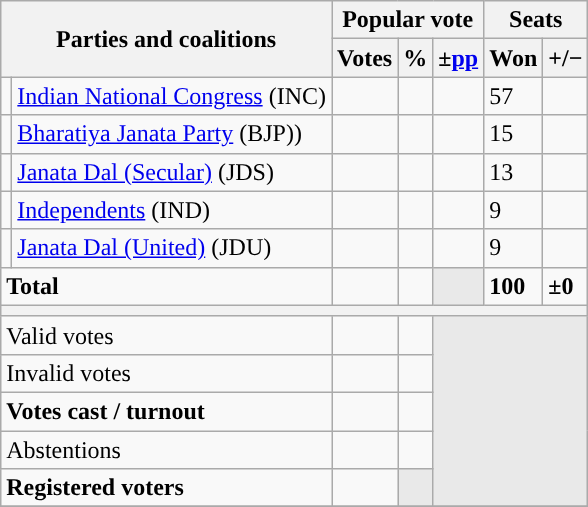<table class="wikitable">
<tr>
<th colspan="2" rowspan="2">Parties and coalitions</th>
<th colspan="3">Popular vote</th>
<th colspan="2">Seats</th>
</tr>
<tr>
<th>Votes</th>
<th>%</th>
<th>±<a href='#'>pp</a></th>
<th>Won</th>
<th>+/−</th>
</tr>
<tr>
<td></td>
<td><a href='#'>Indian National Congress</a> (INC)</td>
<td></td>
<td></td>
<td></td>
<td>57</td>
<td></td>
</tr>
<tr>
<td></td>
<td><a href='#'>Bharatiya Janata Party</a> (BJP))</td>
<td></td>
<td></td>
<td></td>
<td>15</td>
<td></td>
</tr>
<tr>
<td></td>
<td><a href='#'>Janata Dal (Secular)</a> (JDS)</td>
<td></td>
<td></td>
<td></td>
<td>13</td>
<td></td>
</tr>
<tr>
<td></td>
<td><a href='#'>Independents</a> (IND)</td>
<td></td>
<td></td>
<td></td>
<td>9</td>
<td></td>
</tr>
<tr>
<td></td>
<td><a href='#'>Janata Dal (United)</a> (JDU)</td>
<td></td>
<td></td>
<td></td>
<td>9</td>
<td></td>
</tr>
<tr style="font-weight:bold;">
<td align="left" colspan="2">Total</td>
<td></td>
<td></td>
<td bgcolor="#E9E9E9"></td>
<td>100</td>
<td>±0</td>
</tr>
<tr>
<th colspan="9"></th>
</tr>
<tr>
<td style="text-align:left;" colspan="2">Valid votes</td>
<td align="right"></td>
<td align="right"></td>
<td colspan="4" rowspan="5" style="background-color:#E9E9E9"></td>
</tr>
<tr>
<td style="text-align:left;" colspan="2">Invalid votes</td>
<td align="right"></td>
<td align="right"></td>
</tr>
<tr>
<td style="text-align:left;" colspan="2"><strong>Votes cast / turnout</strong></td>
<td align="right"></td>
<td align="right"></td>
</tr>
<tr>
<td style="text-align:left;" colspan="2">Abstentions</td>
<td align="right"></td>
<td align="right"></td>
</tr>
<tr>
<td style="text-align:left;" colspan="2"><strong>Registered voters</strong></td>
<td align="right"></td>
<td colspan="1" style="background-color:#E9E9E9"></td>
</tr>
<tr>
</tr>
</table>
